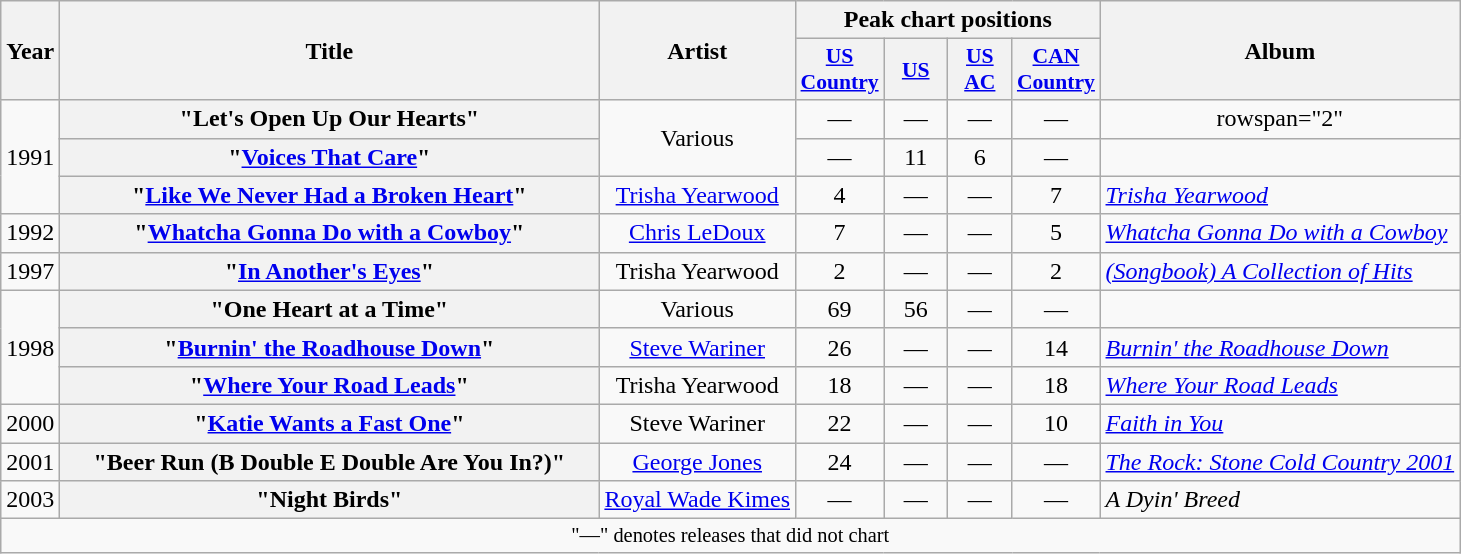<table class="wikitable plainrowheaders" style="text-align:center;">
<tr>
<th rowspan="2">Year</th>
<th rowspan="2" style="width:22em;">Title</th>
<th rowspan="2">Artist</th>
<th colspan="4">Peak chart positions</th>
<th rowspan="2">Album</th>
</tr>
<tr>
<th scope="col" style="width:2.5em;font-size:90%;"><a href='#'>US <br>Country</a><br></th>
<th scope="col" style="width:2.5em;font-size:90%;"><a href='#'>US</a><br></th>
<th scope="col" style="width:2.5em;font-size:90%;"><a href='#'>US AC</a><br></th>
<th scope="col" style="width:2.5em;font-size:90%;"><a href='#'>CAN <br>Country</a><br></th>
</tr>
<tr>
<td rowspan="3">1991</td>
<th scope="row">"Let's Open Up Our Hearts"</th>
<td rowspan="2">Various</td>
<td>—</td>
<td>—</td>
<td>—</td>
<td>—</td>
<td>rowspan="2" </td>
</tr>
<tr>
<th scope="row">"<a href='#'>Voices That Care</a>"</th>
<td>—</td>
<td>11</td>
<td>6</td>
<td>—</td>
</tr>
<tr>
<th scope="row">"<a href='#'>Like We Never Had a Broken Heart</a>"</th>
<td><a href='#'>Trisha Yearwood</a></td>
<td>4</td>
<td>—</td>
<td>—</td>
<td>7</td>
<td align="left"><em><a href='#'>Trisha Yearwood</a></em></td>
</tr>
<tr>
<td>1992</td>
<th scope="row">"<a href='#'>Whatcha Gonna Do with a Cowboy</a>"</th>
<td><a href='#'>Chris LeDoux</a></td>
<td>7</td>
<td>—</td>
<td>—</td>
<td>5</td>
<td align="left"><em><a href='#'>Whatcha Gonna Do with a Cowboy</a></em></td>
</tr>
<tr>
<td>1997</td>
<th scope="row">"<a href='#'>In Another's Eyes</a>"</th>
<td>Trisha Yearwood</td>
<td>2</td>
<td>—</td>
<td>—</td>
<td>2</td>
<td align="left"><em><a href='#'>(Songbook) A Collection of Hits</a></em></td>
</tr>
<tr>
<td rowspan="3">1998</td>
<th scope="row">"One Heart at a Time"</th>
<td>Various</td>
<td>69</td>
<td>56</td>
<td>—</td>
<td>—</td>
<td></td>
</tr>
<tr>
<th scope="row">"<a href='#'>Burnin' the Roadhouse Down</a>"</th>
<td><a href='#'>Steve Wariner</a></td>
<td>26</td>
<td>—</td>
<td>—</td>
<td>14</td>
<td align="left"><em><a href='#'>Burnin' the Roadhouse Down</a></em></td>
</tr>
<tr>
<th scope="row">"<a href='#'>Where Your Road Leads</a>"</th>
<td>Trisha Yearwood</td>
<td>18</td>
<td>—</td>
<td>—</td>
<td>18</td>
<td align="left"><em><a href='#'>Where Your Road Leads</a></em></td>
</tr>
<tr>
<td>2000</td>
<th scope="row">"<a href='#'>Katie Wants a Fast One</a>"</th>
<td>Steve Wariner</td>
<td>22</td>
<td>—</td>
<td>—</td>
<td>10</td>
<td align="left"><em><a href='#'>Faith in You</a></em></td>
</tr>
<tr>
<td>2001</td>
<th scope="row">"Beer Run (B Double E Double Are You In?)"</th>
<td><a href='#'>George Jones</a></td>
<td>24</td>
<td>—</td>
<td>—</td>
<td>—</td>
<td align="left"><em><a href='#'>The Rock: Stone Cold Country 2001</a></em></td>
</tr>
<tr>
<td>2003</td>
<th scope="row">"Night Birds"</th>
<td><a href='#'>Royal Wade Kimes</a></td>
<td>—</td>
<td>—</td>
<td>—</td>
<td>—</td>
<td align="left"><em>A Dyin' Breed</em></td>
</tr>
<tr>
<td colspan="10" style="font-size:85%">"—" denotes releases that did not chart</td>
</tr>
</table>
